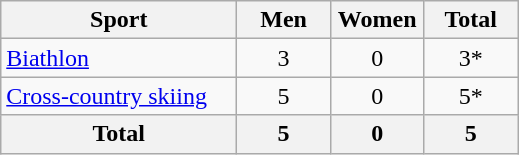<table class="wikitable sortable" style=text-align:center>
<tr>
<th width=150>Sport</th>
<th width=55>Men</th>
<th width=55>Women</th>
<th width=55>Total</th>
</tr>
<tr>
<td align=left><a href='#'>Biathlon</a></td>
<td>3</td>
<td>0</td>
<td>3*</td>
</tr>
<tr>
<td align=left><a href='#'>Cross-country skiing</a></td>
<td>5</td>
<td>0</td>
<td>5*</td>
</tr>
<tr>
<th>Total</th>
<th>5</th>
<th>0</th>
<th>5</th>
</tr>
</table>
